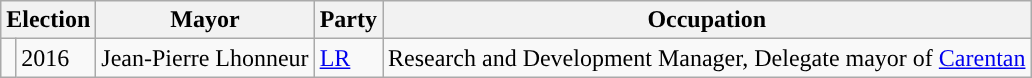<table class="wikitable">
<tr>
<th colspan="2">Election</th>
<th>Mayor</th>
<th>Party</th>
<th>Occupation</th>
</tr>
<tr>
<td style="background-color: "></td>
<td>2016</td>
<td>Jean-Pierre Lhonneur</td>
<td><a href='#'>LR</a></td>
<td>Research and Development Manager, Delegate mayor of <a href='#'>Carentan</a></td>
</tr>
</table>
